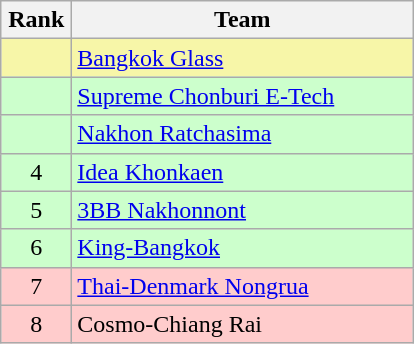<table class="wikitable" style="text-align: center;">
<tr>
<th width=40>Rank</th>
<th width=220>Team</th>
</tr>
<tr bgcolor=#F7f6a8>
<td></td>
<td align="left"><a href='#'>Bangkok Glass</a></td>
</tr>
<tr bgcolor=#CCFFCC>
<td></td>
<td align="left"><a href='#'>Supreme Chonburi E-Tech</a></td>
</tr>
<tr bgcolor=#CCFFCC>
<td></td>
<td align="left"><a href='#'>Nakhon Ratchasima</a></td>
</tr>
<tr bgcolor=#CCFFCC>
<td>4</td>
<td align="left"><a href='#'>Idea Khonkaen</a></td>
</tr>
<tr bgcolor=#CCFFCC>
<td>5</td>
<td align="left"><a href='#'>3BB Nakhonnont</a></td>
</tr>
<tr bgcolor=#CCFFCC>
<td>6</td>
<td align="left"><a href='#'>King-Bangkok</a></td>
</tr>
<tr bgcolor=#ffcccc>
<td>7</td>
<td align="left"><a href='#'>Thai-Denmark Nongrua</a></td>
</tr>
<tr bgcolor=#ffcccc>
<td>8</td>
<td align="left">Cosmo-Chiang Rai</td>
</tr>
</table>
